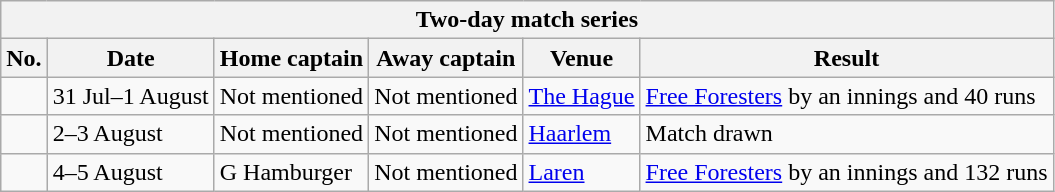<table class="wikitable">
<tr>
<th colspan="9">Two-day match series</th>
</tr>
<tr>
<th>No.</th>
<th>Date</th>
<th>Home captain</th>
<th>Away captain</th>
<th>Venue</th>
<th>Result</th>
</tr>
<tr>
<td></td>
<td>31 Jul–1 August</td>
<td>Not mentioned</td>
<td>Not mentioned</td>
<td><a href='#'>The Hague</a></td>
<td><a href='#'>Free Foresters</a> by an innings and 40 runs</td>
</tr>
<tr>
<td></td>
<td>2–3 August</td>
<td>Not mentioned</td>
<td>Not mentioned</td>
<td><a href='#'>Haarlem</a></td>
<td>Match drawn</td>
</tr>
<tr>
<td></td>
<td>4–5 August</td>
<td>G Hamburger</td>
<td>Not mentioned</td>
<td><a href='#'>Laren</a></td>
<td><a href='#'>Free Foresters</a> by an innings and 132 runs</td>
</tr>
</table>
